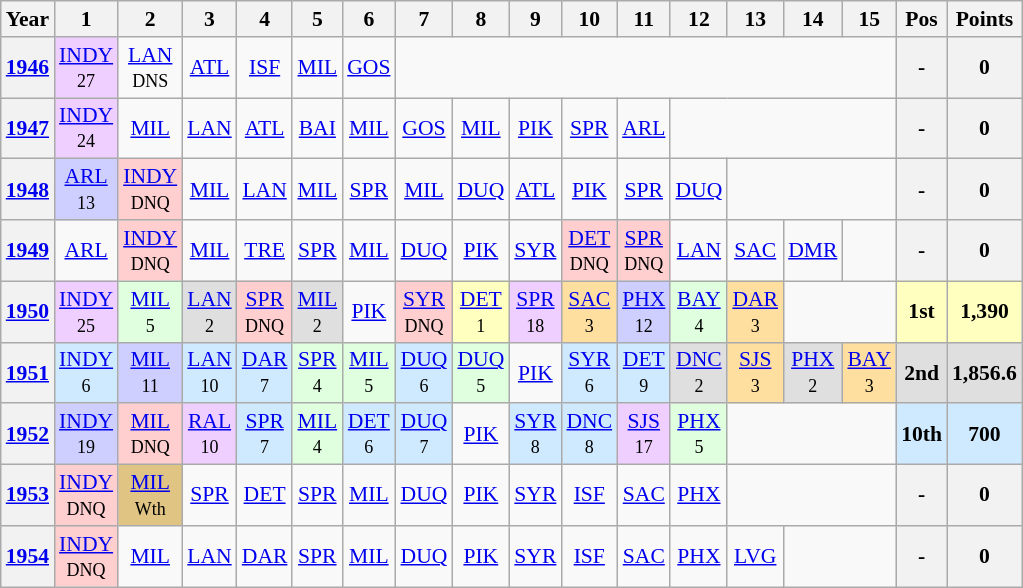<table class="wikitable" style="text-align:center; font-size:90%">
<tr>
<th>Year</th>
<th>1</th>
<th>2</th>
<th>3</th>
<th>4</th>
<th>5</th>
<th>6</th>
<th>7</th>
<th>8</th>
<th>9</th>
<th>10</th>
<th>11</th>
<th>12</th>
<th>13</th>
<th>14</th>
<th>15</th>
<th>Pos</th>
<th>Points</th>
</tr>
<tr>
<th><a href='#'>1946</a></th>
<td style="background:#EFCFFF;"><a href='#'>INDY</a><br><small>27</small></td>
<td><a href='#'>LAN</a><br><small>DNS</small></td>
<td><a href='#'>ATL</a></td>
<td><a href='#'>ISF</a></td>
<td><a href='#'>MIL</a></td>
<td><a href='#'>GOS</a></td>
<td colspan=9></td>
<th>-</th>
<th>0</th>
</tr>
<tr>
<th><a href='#'>1947</a></th>
<td style="background:#EFCFFF;"><a href='#'>INDY</a><br><small>24</small></td>
<td><a href='#'>MIL</a></td>
<td><a href='#'>LAN</a></td>
<td><a href='#'>ATL</a></td>
<td><a href='#'>BAI</a></td>
<td><a href='#'>MIL</a></td>
<td><a href='#'>GOS</a></td>
<td><a href='#'>MIL</a></td>
<td><a href='#'>PIK</a></td>
<td><a href='#'>SPR</a></td>
<td><a href='#'>ARL</a></td>
<td colspan=4></td>
<th>-</th>
<th>0</th>
</tr>
<tr>
<th><a href='#'>1948</a></th>
<td style="background:#CFCFFF;"><a href='#'>ARL</a><br><small>13</small></td>
<td style="background:#FFCFCF;"><a href='#'>INDY</a><br><small>DNQ</small></td>
<td><a href='#'>MIL</a></td>
<td><a href='#'>LAN</a></td>
<td><a href='#'>MIL</a></td>
<td><a href='#'>SPR</a></td>
<td><a href='#'>MIL</a></td>
<td><a href='#'>DUQ</a></td>
<td><a href='#'>ATL</a></td>
<td><a href='#'>PIK</a></td>
<td><a href='#'>SPR</a></td>
<td><a href='#'>DUQ</a></td>
<td colspan=3></td>
<th>-</th>
<th>0</th>
</tr>
<tr>
<th><a href='#'>1949</a></th>
<td><a href='#'>ARL</a></td>
<td style="background:#FFCFCF;"><a href='#'>INDY</a><br><small>DNQ</small></td>
<td><a href='#'>MIL</a></td>
<td><a href='#'>TRE</a></td>
<td><a href='#'>SPR</a></td>
<td><a href='#'>MIL</a></td>
<td><a href='#'>DUQ</a></td>
<td><a href='#'>PIK</a></td>
<td><a href='#'>SYR</a></td>
<td style="background:#FFCFCF;"><a href='#'>DET</a><br><small>DNQ</small></td>
<td style="background:#FFCFCF;"><a href='#'>SPR</a><br><small>DNQ</small></td>
<td><a href='#'>LAN</a></td>
<td><a href='#'>SAC</a></td>
<td><a href='#'>DMR</a></td>
<td colspan=1></td>
<th>-</th>
<th>0</th>
</tr>
<tr>
<th><a href='#'>1950</a></th>
<td style="background:#EFCFFF;"><a href='#'>INDY</a><br><small>25</small></td>
<td style="background:#DFFFDF;"><a href='#'>MIL</a><br><small>5</small></td>
<td style="background:#DFDFDF;"><a href='#'>LAN</a><br><small>2</small></td>
<td style="background:#FFCFCF;"><a href='#'>SPR</a><br><small>DNQ</small></td>
<td style="background:#DFDFDF;"><a href='#'>MIL</a><br><small>2</small></td>
<td><a href='#'>PIK</a></td>
<td style="background:#FFCFCF;"><a href='#'>SYR</a><br><small>DNQ</small></td>
<td style="background:#FFFFBF;"><a href='#'>DET</a><br><small>1</small></td>
<td style="background:#EFCFFF;"><a href='#'>SPR</a><br><small>18</small></td>
<td style="background:#FFDF9F;"><a href='#'>SAC</a><br><small>3</small></td>
<td style="background:#CFCFFF;"><a href='#'>PHX</a><br><small>12</small></td>
<td style="background:#DFFFDF;"><a href='#'>BAY</a><br><small>4</small></td>
<td style="background:#FFDF9F;"><a href='#'>DAR</a><br><small>3</small></td>
<td colspan=2></td>
<th style="background:#FFFFBF;">1st</th>
<th style="background:#FFFFBF;">1,390</th>
</tr>
<tr>
<th><a href='#'>1951</a></th>
<td style="background:#CFEAFF;"><a href='#'>INDY</a><br><small>6</small></td>
<td style="background:#CFCFFF;"><a href='#'>MIL</a><br><small>11</small></td>
<td style="background:#CFEAFF;"><a href='#'>LAN</a><br><small>10</small></td>
<td style="background:#CFEAFF;"><a href='#'>DAR</a><br><small>7</small></td>
<td style="background:#DFFFDF;"><a href='#'>SPR</a><br><small>4</small></td>
<td style="background:#DFFFDF;"><a href='#'>MIL</a><br><small>5</small></td>
<td style="background:#CFEAFF;"><a href='#'>DUQ</a><br><small>6</small></td>
<td style="background:#DFFFDF;"><a href='#'>DUQ</a><br><small>5</small></td>
<td><a href='#'>PIK</a></td>
<td style="background:#CFEAFF;"><a href='#'>SYR</a><br><small>6</small></td>
<td style="background:#CFEAFF;"><a href='#'>DET</a><br><small>9</small></td>
<td style="background:#DFDFDF;"><a href='#'>DNC</a><br><small>2</small></td>
<td style="background:#FFDF9F;"><a href='#'>SJS</a><br><small>3</small></td>
<td style="background:#DFDFDF;"><a href='#'>PHX</a><br><small>2</small></td>
<td style="background:#FFDF9F;"><a href='#'>BAY</a><br><small>3</small></td>
<th style="background:#DFDFDF;">2nd</th>
<th style="background:#DFDFDF;">1,856.6</th>
</tr>
<tr>
<th><a href='#'>1952</a></th>
<td style="background:#CFCFFF;"><a href='#'>INDY</a><br><small>19</small></td>
<td style="background:#FFCFCF;"><a href='#'>MIL</a><br><small>DNQ</small></td>
<td style="background:#EFCFFF;"><a href='#'>RAL</a><br><small>10</small></td>
<td style="background:#CFEAFF;"><a href='#'>SPR</a><br><small>7</small></td>
<td style="background:#DFFFDF;"><a href='#'>MIL</a><br><small>4</small></td>
<td style="background:#CFEAFF;"><a href='#'>DET</a><br><small>6</small></td>
<td style="background:#CFEAFF;"><a href='#'>DUQ</a><br><small>7</small></td>
<td><a href='#'>PIK</a></td>
<td style="background:#CFEAFF;"><a href='#'>SYR</a><br><small>8</small></td>
<td style="background:#CFEAFF;"><a href='#'>DNC</a><br><small>8</small></td>
<td style="background:#EFCFFF;"><a href='#'>SJS</a><br><small>17</small></td>
<td style="background:#DFFFDF;"><a href='#'>PHX</a><br><small>5</small></td>
<td colspan=3></td>
<th style="background:#CFEAFF;">10th</th>
<th style="background:#CFEAFF;">700</th>
</tr>
<tr>
<th><a href='#'>1953</a></th>
<td style="background:#FFCFCF;"><a href='#'>INDY</a><br><small>DNQ</small></td>
<td style="background:#DFC484;"><a href='#'>MIL</a><br><small>Wth</small></td>
<td><a href='#'>SPR</a></td>
<td><a href='#'>DET</a></td>
<td><a href='#'>SPR</a></td>
<td><a href='#'>MIL</a></td>
<td><a href='#'>DUQ</a></td>
<td><a href='#'>PIK</a></td>
<td><a href='#'>SYR</a></td>
<td><a href='#'>ISF</a></td>
<td><a href='#'>SAC</a></td>
<td><a href='#'>PHX</a></td>
<td colspan=3></td>
<th>-</th>
<th>0</th>
</tr>
<tr>
<th><a href='#'>1954</a></th>
<td style="background:#FFCFCF;"><a href='#'>INDY</a><br><small>DNQ</small></td>
<td><a href='#'>MIL</a></td>
<td><a href='#'>LAN</a></td>
<td><a href='#'>DAR</a></td>
<td><a href='#'>SPR</a></td>
<td><a href='#'>MIL</a></td>
<td><a href='#'>DUQ</a></td>
<td><a href='#'>PIK</a></td>
<td><a href='#'>SYR</a></td>
<td><a href='#'>ISF</a></td>
<td><a href='#'>SAC</a></td>
<td><a href='#'>PHX</a></td>
<td><a href='#'>LVG</a></td>
<td colspan=2></td>
<th>-</th>
<th>0</th>
</tr>
</table>
